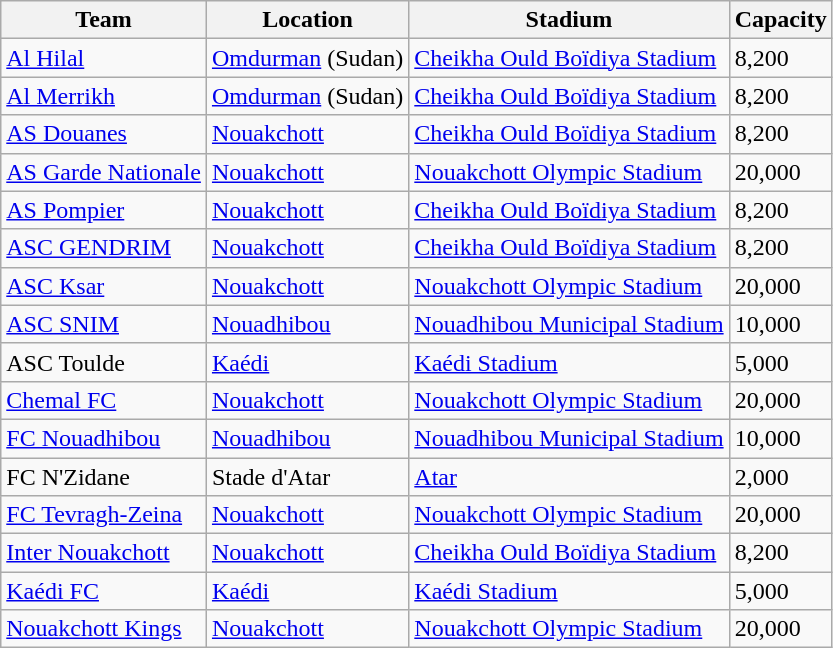<table class="wikitable sortable">
<tr>
<th>Team</th>
<th>Location</th>
<th>Stadium</th>
<th>Capacity</th>
</tr>
<tr>
<td><a href='#'>Al Hilal</a></td>
<td><a href='#'>Omdurman</a> (Sudan)</td>
<td><a href='#'>Cheikha Ould Boïdiya Stadium</a></td>
<td>8,200</td>
</tr>
<tr>
<td><a href='#'>Al Merrikh</a></td>
<td><a href='#'>Omdurman</a> (Sudan)</td>
<td><a href='#'>Cheikha Ould Boïdiya Stadium</a></td>
<td>8,200</td>
</tr>
<tr>
<td><a href='#'>AS Douanes</a></td>
<td><a href='#'>Nouakchott</a></td>
<td><a href='#'>Cheikha Ould Boïdiya Stadium</a></td>
<td>8,200</td>
</tr>
<tr>
<td><a href='#'>AS Garde Nationale</a></td>
<td><a href='#'>Nouakchott</a></td>
<td><a href='#'>Nouakchott Olympic Stadium</a></td>
<td>20,000</td>
</tr>
<tr>
<td><a href='#'>AS Pompier</a></td>
<td><a href='#'>Nouakchott</a></td>
<td><a href='#'>Cheikha Ould Boïdiya Stadium</a></td>
<td>8,200</td>
</tr>
<tr>
<td><a href='#'>ASC GENDRIM</a></td>
<td><a href='#'>Nouakchott</a></td>
<td><a href='#'>Cheikha Ould Boïdiya Stadium</a></td>
<td>8,200</td>
</tr>
<tr>
<td><a href='#'>ASC Ksar</a></td>
<td><a href='#'>Nouakchott</a></td>
<td><a href='#'>Nouakchott Olympic Stadium</a></td>
<td>20,000</td>
</tr>
<tr>
<td><a href='#'>ASC SNIM</a></td>
<td><a href='#'>Nouadhibou</a></td>
<td><a href='#'>Nouadhibou Municipal Stadium</a></td>
<td>10,000</td>
</tr>
<tr>
<td>ASC Toulde</td>
<td><a href='#'>Kaédi</a></td>
<td><a href='#'>Kaédi Stadium</a></td>
<td>5,000</td>
</tr>
<tr>
<td><a href='#'>Chemal FC</a></td>
<td><a href='#'>Nouakchott</a></td>
<td><a href='#'>Nouakchott Olympic Stadium</a></td>
<td>20,000</td>
</tr>
<tr>
<td><a href='#'>FC Nouadhibou</a></td>
<td><a href='#'>Nouadhibou</a></td>
<td><a href='#'>Nouadhibou Municipal Stadium</a></td>
<td>10,000</td>
</tr>
<tr>
<td>FC N'Zidane</td>
<td>Stade d'Atar</td>
<td><a href='#'>Atar</a></td>
<td>2,000</td>
</tr>
<tr>
<td><a href='#'>FC Tevragh-Zeina</a></td>
<td><a href='#'>Nouakchott</a></td>
<td><a href='#'>Nouakchott Olympic Stadium</a></td>
<td>20,000</td>
</tr>
<tr>
<td><a href='#'>Inter Nouakchott</a></td>
<td><a href='#'>Nouakchott</a></td>
<td><a href='#'>Cheikha Ould Boïdiya Stadium</a></td>
<td>8,200</td>
</tr>
<tr>
<td><a href='#'>Kaédi FC</a></td>
<td><a href='#'>Kaédi</a></td>
<td><a href='#'>Kaédi Stadium</a></td>
<td>5,000</td>
</tr>
<tr>
<td><a href='#'>Nouakchott Kings</a></td>
<td><a href='#'>Nouakchott</a></td>
<td><a href='#'>Nouakchott Olympic Stadium</a></td>
<td>20,000</td>
</tr>
</table>
